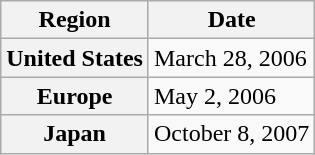<table class="wikitable sortable plainrowheaders">
<tr>
<th scope="col">Region</th>
<th scope="col">Date</th>
</tr>
<tr>
<th scope="row">United States</th>
<td>March 28, 2006</td>
</tr>
<tr>
<th scope="row">Europe</th>
<td>May 2, 2006</td>
</tr>
<tr>
<th scope="row">Japan</th>
<td>October 8, 2007</td>
</tr>
</table>
